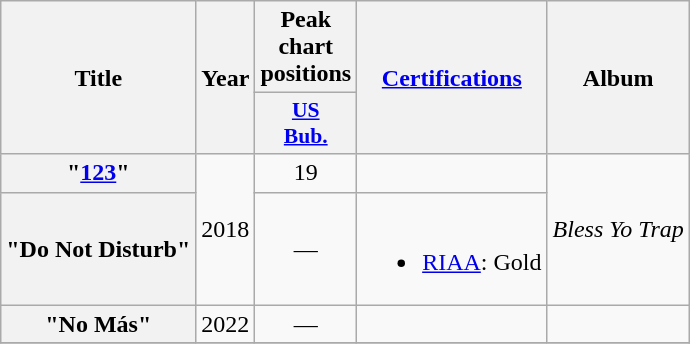<table class="wikitable plainrowheaders" style="text-align:center;">
<tr>
<th rowspan="2">Title</th>
<th rowspan="2">Year</th>
<th>Peak chart positions</th>
<th rowspan="2"><a href='#'>Certifications</a></th>
<th rowspan="2">Album</th>
</tr>
<tr>
<th scope="col" style="width:3em;font-size:90%;"><a href='#'>US<br>Bub.</a><br></th>
</tr>
<tr>
<th scope="row">"<a href='#'>123</a>"<br></th>
<td rowspan="2">2018</td>
<td>19</td>
<td></td>
<td rowspan="2"><em>Bless Yo Trap</em></td>
</tr>
<tr>
<th scope="row">"Do Not Disturb"<br></th>
<td>—</td>
<td><br><ul><li><a href='#'>RIAA</a>: Gold</li></ul></td>
</tr>
<tr>
<th scope="row">"No Más"<br></th>
<td>2022</td>
<td>—</td>
<td></td>
<td></td>
</tr>
<tr>
</tr>
</table>
